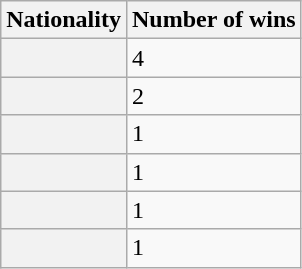<table class="wikitable plainrowheaders">
<tr>
<th scope="col">Nationality</th>
<th scope="col">Number of wins</th>
</tr>
<tr>
<th scope="row"></th>
<td>4</td>
</tr>
<tr>
<th scope="row"></th>
<td>2</td>
</tr>
<tr>
<th scope="row"></th>
<td>1</td>
</tr>
<tr>
<th scope="row"></th>
<td>1</td>
</tr>
<tr>
<th scope="row"></th>
<td>1</td>
</tr>
<tr>
<th scope="row"></th>
<td>1</td>
</tr>
</table>
